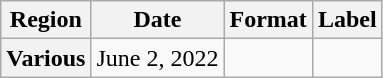<table class="wikitable plainrowheaders">
<tr>
<th scope="col">Region</th>
<th scope="col">Date</th>
<th scope="col">Format</th>
<th scope="col">Label</th>
</tr>
<tr>
<th scope="row">Various</th>
<td>June 2, 2022</td>
<td></td>
<td></td>
</tr>
</table>
